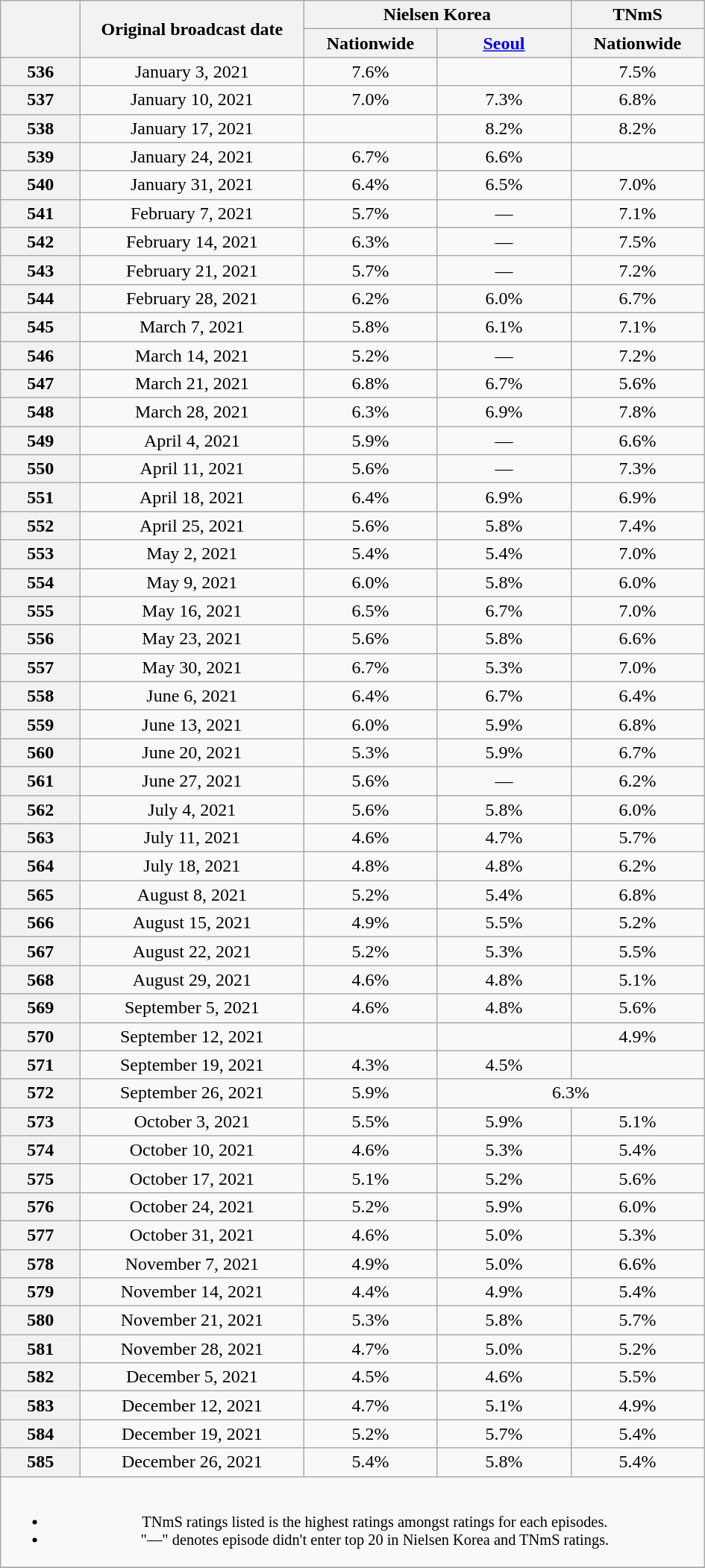<table class="wikitable sortable" style="text-align:center">
<tr>
<th scope="col" rowspan="2" style="width:4em"></th>
<th scope="col" rowspan="2" style="width:12em">Original broadcast date</th>
<th scope="col" colspan="2">Nielsen Korea</th>
<th scope="col">TNmS</th>
</tr>
<tr>
<th scope="col" style="width:7em">Nationwide</th>
<th scope="col" style="width:7em"><a href='#'>Seoul</a></th>
<th scope="col" style="width:7em">Nationwide</th>
</tr>
<tr>
<th scope="col">536</th>
<td>January 3, 2021</td>
<td>7.6% </td>
<td><strong></strong> </td>
<td>7.5% </td>
</tr>
<tr>
<th scope="col">537</th>
<td>January 10, 2021</td>
<td>7.0% </td>
<td>7.3% </td>
<td>6.8% </td>
</tr>
<tr>
<th scope="col">538</th>
<td>January 17, 2021</td>
<td><strong></strong> </td>
<td>8.2% </td>
<td>8.2% </td>
</tr>
<tr>
<th scope="col">539</th>
<td>January 24, 2021</td>
<td>6.7% </td>
<td>6.6% </td>
<td><strong></strong> </td>
</tr>
<tr>
<th scope="col">540</th>
<td>January 31, 2021</td>
<td>6.4% </td>
<td>6.5% </td>
<td>7.0% </td>
</tr>
<tr>
<th scope="col">541</th>
<td>February 7, 2021</td>
<td>5.7% </td>
<td>—</td>
<td>7.1% </td>
</tr>
<tr>
<th scope="col">542</th>
<td>February 14, 2021</td>
<td>6.3% </td>
<td>—</td>
<td>7.5% </td>
</tr>
<tr>
<th scope="col">543</th>
<td>February 21, 2021</td>
<td>5.7% </td>
<td>—</td>
<td>7.2% </td>
</tr>
<tr>
<th scope="col">544</th>
<td>February 28, 2021</td>
<td>6.2% </td>
<td>6.0% </td>
<td>6.7% </td>
</tr>
<tr>
<th scope="col">545</th>
<td>March 7, 2021</td>
<td>5.8% </td>
<td>6.1% </td>
<td>7.1% </td>
</tr>
<tr>
<th scope="col">546</th>
<td>March 14, 2021</td>
<td>5.2% </td>
<td>—</td>
<td>7.2% </td>
</tr>
<tr>
<th scope="col">547</th>
<td>March 21, 2021</td>
<td>6.8% </td>
<td>6.7% </td>
<td>5.6% </td>
</tr>
<tr>
<th scope="col">548</th>
<td>March 28, 2021</td>
<td>6.3% </td>
<td>6.9% </td>
<td>7.8% </td>
</tr>
<tr>
<th scope="col">549</th>
<td>April 4, 2021</td>
<td>5.9% </td>
<td>—</td>
<td>6.6% </td>
</tr>
<tr>
<th scope="col">550</th>
<td>April 11, 2021</td>
<td>5.6% </td>
<td>—</td>
<td>7.3% </td>
</tr>
<tr>
<th scope="col">551</th>
<td>April 18, 2021</td>
<td>6.4% </td>
<td>6.9% </td>
<td>6.9% </td>
</tr>
<tr>
<th scope="col">552</th>
<td>April 25, 2021</td>
<td>5.6% </td>
<td>5.8% </td>
<td>7.4% </td>
</tr>
<tr>
<th scope="col">553</th>
<td>May 2, 2021</td>
<td>5.4% </td>
<td>5.4% </td>
<td>7.0% </td>
</tr>
<tr>
<th scope="col">554</th>
<td>May 9, 2021</td>
<td>6.0% </td>
<td>5.8% </td>
<td>6.0% </td>
</tr>
<tr>
<th scope="col">555</th>
<td>May 16, 2021</td>
<td>6.5% </td>
<td>6.7% </td>
<td>7.0% </td>
</tr>
<tr>
<th scope="col">556</th>
<td>May 23, 2021</td>
<td>5.6% </td>
<td>5.8% </td>
<td>6.6% </td>
</tr>
<tr>
<th scope="col">557</th>
<td>May 30, 2021</td>
<td>6.7% </td>
<td>5.3% </td>
<td>7.0% </td>
</tr>
<tr>
<th scope="col">558</th>
<td>June 6, 2021</td>
<td>6.4% </td>
<td>6.7% </td>
<td>6.4% </td>
</tr>
<tr>
<th scope="col">559</th>
<td>June 13, 2021</td>
<td>6.0% </td>
<td>5.9% </td>
<td>6.8% </td>
</tr>
<tr>
<th scope="col">560</th>
<td>June 20, 2021</td>
<td>5.3% </td>
<td>5.9% </td>
<td>6.7% </td>
</tr>
<tr>
<th scope="col">561</th>
<td>June 27, 2021</td>
<td>5.6% </td>
<td>—</td>
<td>6.2% </td>
</tr>
<tr>
<th scope="col">562</th>
<td>July 4, 2021</td>
<td>5.6% </td>
<td>5.8% </td>
<td>6.0% </td>
</tr>
<tr>
<th scope="col">563</th>
<td>July 11, 2021</td>
<td>4.6% </td>
<td>4.7% </td>
<td>5.7% </td>
</tr>
<tr>
<th scope="col">564</th>
<td>July 18, 2021</td>
<td>4.8% </td>
<td>4.8% </td>
<td>6.2% </td>
</tr>
<tr>
<th scope="col">565</th>
<td>August 8, 2021</td>
<td>5.2% </td>
<td>5.4% </td>
<td>6.8% </td>
</tr>
<tr>
<th scope="col">566</th>
<td>August 15, 2021</td>
<td>4.9% </td>
<td>5.5% </td>
<td>5.2% </td>
</tr>
<tr>
<th scope="col">567</th>
<td>August 22, 2021</td>
<td>5.2% </td>
<td>5.3% </td>
<td>5.5% </td>
</tr>
<tr>
<th scope="col">568</th>
<td>August 29, 2021</td>
<td>4.6% </td>
<td>4.8% </td>
<td>5.1% </td>
</tr>
<tr>
<th scope="col">569</th>
<td>September 5, 2021</td>
<td>4.6% </td>
<td>4.8% </td>
<td>5.6% </td>
</tr>
<tr>
<th scope="col">570</th>
<td>September 12, 2021</td>
<td><strong></strong> </td>
<td><strong></strong> </td>
<td>4.9% </td>
</tr>
<tr>
<th scope="col">571</th>
<td>September 19, 2021</td>
<td>4.3% </td>
<td>4.5% </td>
<td><strong></strong> </td>
</tr>
<tr>
<th scope="col">572</th>
<td>September 26, 2021</td>
<td>5.9% </td>
<td colspan="2">6.3% </td>
</tr>
<tr>
<th scope="col">573</th>
<td>October 3, 2021</td>
<td>5.5% </td>
<td>5.9% </td>
<td>5.1% </td>
</tr>
<tr>
<th scope="col">574</th>
<td>October 10, 2021</td>
<td>4.6% </td>
<td>5.3% </td>
<td>5.4% </td>
</tr>
<tr>
<th scope="col">575</th>
<td>October 17, 2021</td>
<td>5.1% </td>
<td>5.2% </td>
<td>5.6% </td>
</tr>
<tr>
<th scope="col">576</th>
<td>October 24, 2021</td>
<td>5.2% </td>
<td>5.9% </td>
<td>6.0% </td>
</tr>
<tr>
<th scope="col">577</th>
<td>October 31, 2021</td>
<td>4.6% </td>
<td>5.0% </td>
<td>5.3% </td>
</tr>
<tr>
<th scope="col">578</th>
<td>November 7, 2021</td>
<td>4.9% </td>
<td>5.0% </td>
<td>6.6% </td>
</tr>
<tr>
<th scope="col">579</th>
<td>November 14, 2021</td>
<td>4.4% </td>
<td>4.9% </td>
<td>5.4% </td>
</tr>
<tr>
<th scope="col">580</th>
<td>November 21, 2021</td>
<td>5.3% </td>
<td>5.8% </td>
<td>5.7% </td>
</tr>
<tr>
<th scope="col">581</th>
<td>November 28, 2021</td>
<td>4.7% </td>
<td>5.0% </td>
<td>5.2% </td>
</tr>
<tr>
<th scope="col">582</th>
<td>December 5, 2021</td>
<td>4.5% </td>
<td>4.6% </td>
<td>5.5% </td>
</tr>
<tr>
<th scope="col">583</th>
<td>December 12, 2021</td>
<td>4.7% </td>
<td>5.1% </td>
<td>4.9% </td>
</tr>
<tr>
<th scope="col">584</th>
<td>December 19, 2021</td>
<td>5.2% </td>
<td>5.7% </td>
<td>5.4% </td>
</tr>
<tr>
<th scope="col">585</th>
<td>December 26, 2021</td>
<td>5.4% </td>
<td>5.8% </td>
<td>5.4% </td>
</tr>
<tr>
<td colspan="5" style="font-size:85%; text-center:left"><br><ul><li>TNmS ratings listed is the highest ratings amongst ratings for each episodes.</li><li>"—" denotes episode didn't enter top 20 in Nielsen Korea and TNmS ratings.</li></ul></td>
</tr>
<tr>
</tr>
</table>
